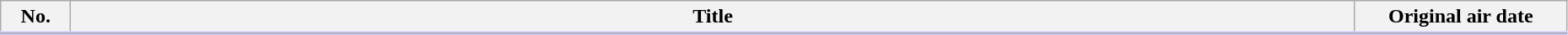<table class="wikitable" style="width:98%; background:#FFF;">
<tr style="border-bottom: 3px solid #CCF;">
<th style="width:3em;">No.</th>
<th>Title</th>
<th style="width:10em;">Original air date</th>
</tr>
<tr>
</tr>
</table>
